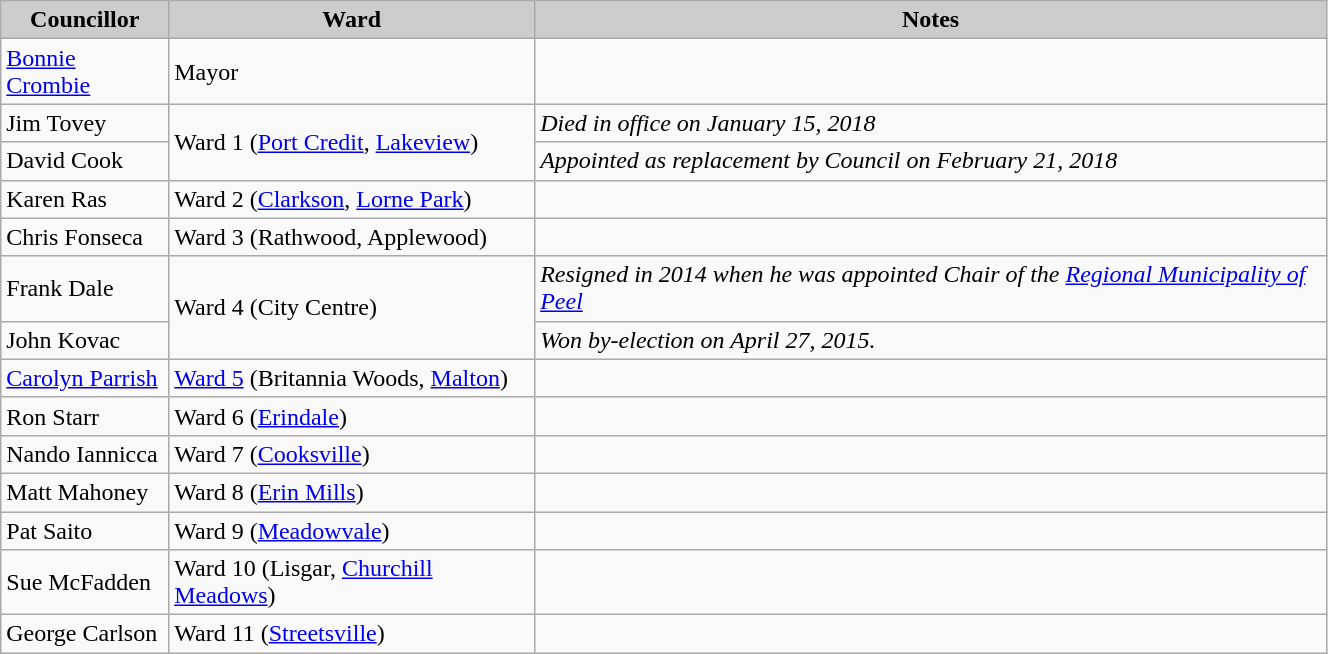<table class="wikitable" width=70%>
<tr>
<th style="background:#cccccc;"><strong>Councillor</strong></th>
<th style="background:#cccccc;"><strong>Ward</strong></th>
<th style="background:#cccccc;"><strong>Notes</strong></th>
</tr>
<tr>
<td><a href='#'>Bonnie Crombie</a></td>
<td>Mayor</td>
<td></td>
</tr>
<tr>
<td>Jim Tovey</td>
<td rowspan=2>Ward 1 (<a href='#'>Port Credit</a>, <a href='#'>Lakeview</a>)</td>
<td><em>Died in office on January 15, 2018</em></td>
</tr>
<tr>
<td>David Cook</td>
<td><em>Appointed as replacement by Council on February 21, 2018</em></td>
</tr>
<tr>
<td>Karen Ras</td>
<td>Ward 2 (<a href='#'>Clarkson</a>, <a href='#'>Lorne Park</a>)</td>
<td></td>
</tr>
<tr>
<td>Chris Fonseca</td>
<td>Ward 3 (Rathwood, Applewood)</td>
<td></td>
</tr>
<tr>
<td>Frank Dale</td>
<td rowspan=2>Ward 4 (City Centre)</td>
<td><em>Resigned in 2014 when he was appointed Chair of the <a href='#'>Regional Municipality of Peel</a></em></td>
</tr>
<tr>
<td>John Kovac</td>
<td><em>Won by-election on April 27, 2015.</em></td>
</tr>
<tr>
<td><a href='#'>Carolyn Parrish</a></td>
<td><a href='#'>Ward 5</a> (Britannia Woods, <a href='#'>Malton</a>)</td>
<td></td>
</tr>
<tr>
<td>Ron Starr</td>
<td>Ward 6 (<a href='#'>Erindale</a>)</td>
<td></td>
</tr>
<tr>
<td>Nando Iannicca</td>
<td>Ward 7 (<a href='#'>Cooksville</a>)</td>
<td></td>
</tr>
<tr>
<td>Matt Mahoney</td>
<td>Ward 8 (<a href='#'>Erin Mills</a>)</td>
<td></td>
</tr>
<tr>
<td>Pat Saito</td>
<td>Ward 9 (<a href='#'>Meadowvale</a>)</td>
<td></td>
</tr>
<tr>
<td>Sue McFadden</td>
<td>Ward 10 (Lisgar, <a href='#'>Churchill Meadows</a>)</td>
<td></td>
</tr>
<tr>
<td>George Carlson</td>
<td>Ward 11 (<a href='#'>Streetsville</a>)</td>
<td></td>
</tr>
</table>
